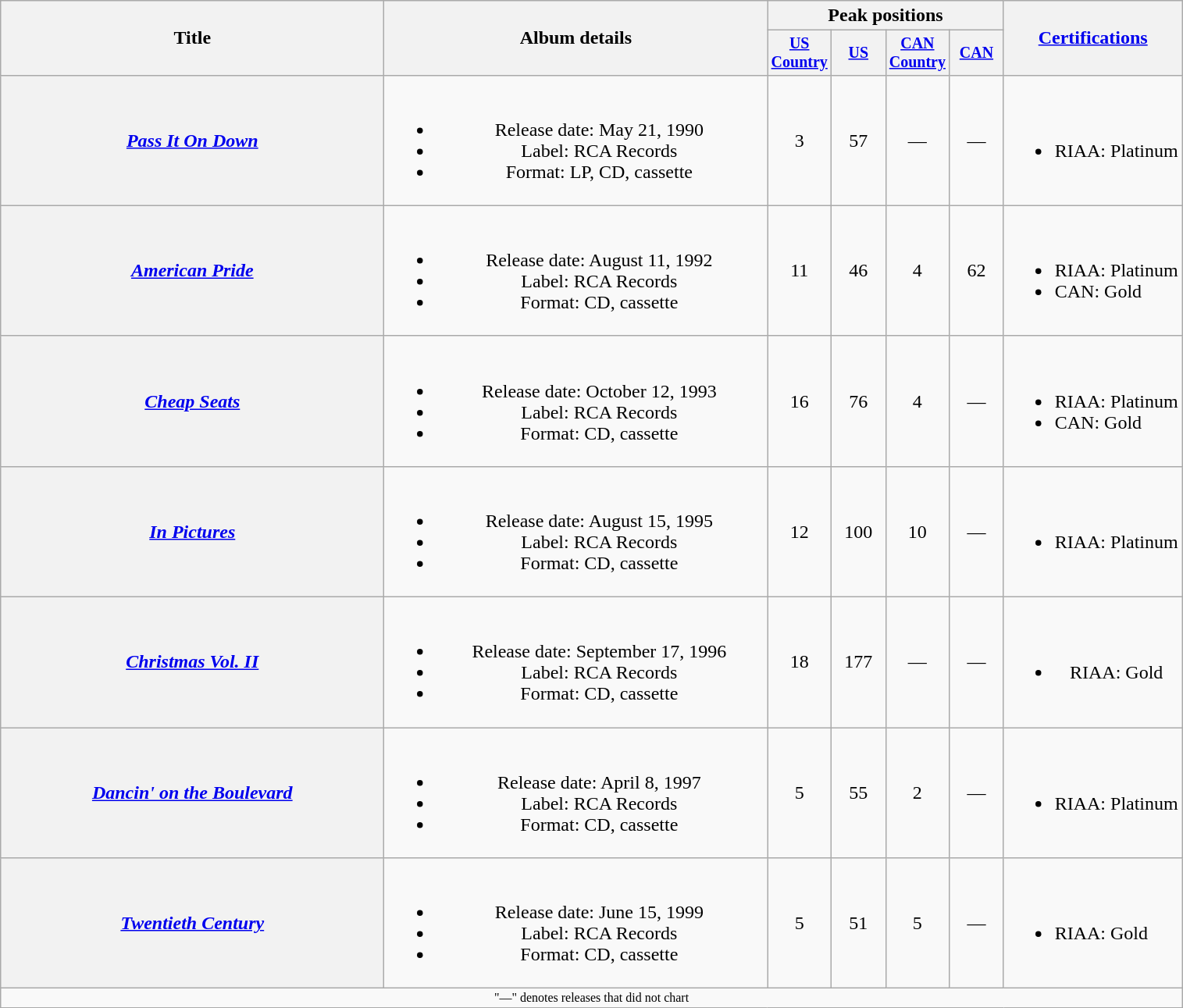<table class="wikitable plainrowheaders" style="text-align:center;">
<tr>
<th rowspan="2" style="width:20em;">Title</th>
<th rowspan="2" style="width:20em;">Album details</th>
<th colspan="4">Peak positions</th>
<th rowspan="2"><a href='#'>Certifications</a></th>
</tr>
<tr style="font-size:smaller;">
<th width="40"><a href='#'>US Country</a><br></th>
<th width="40"><a href='#'>US</a><br></th>
<th width="40"><a href='#'>CAN Country</a><br></th>
<th width="40"><a href='#'>CAN</a><br></th>
</tr>
<tr>
<th scope="row"><em><a href='#'>Pass It On Down</a></em></th>
<td><br><ul><li>Release date: May 21, 1990</li><li>Label: RCA Records</li><li>Format: LP, CD, cassette</li></ul></td>
<td>3</td>
<td>57</td>
<td>—</td>
<td>—</td>
<td align="left"><br><ul><li>RIAA: Platinum</li></ul></td>
</tr>
<tr>
<th scope="row"><em><a href='#'>American Pride</a></em></th>
<td><br><ul><li>Release date: August 11, 1992</li><li>Label: RCA Records</li><li>Format: CD, cassette</li></ul></td>
<td>11</td>
<td>46</td>
<td>4</td>
<td>62</td>
<td align="left"><br><ul><li>RIAA: Platinum</li><li>CAN: Gold</li></ul></td>
</tr>
<tr>
<th scope="row"><em><a href='#'>Cheap Seats</a></em></th>
<td><br><ul><li>Release date: October 12, 1993</li><li>Label: RCA Records</li><li>Format: CD, cassette</li></ul></td>
<td>16</td>
<td>76</td>
<td>4</td>
<td>—</td>
<td align="left"><br><ul><li>RIAA: Platinum</li><li>CAN: Gold</li></ul></td>
</tr>
<tr>
<th scope="row"><em><a href='#'>In Pictures</a></em></th>
<td><br><ul><li>Release date: August 15, 1995</li><li>Label: RCA Records</li><li>Format: CD, cassette</li></ul></td>
<td>12</td>
<td>100</td>
<td>10</td>
<td>—</td>
<td align="left"><br><ul><li>RIAA: Platinum</li></ul></td>
</tr>
<tr>
<th scope="row"><em><a href='#'>Christmas Vol. II</a></em></th>
<td><br><ul><li>Release date: September 17, 1996</li><li>Label: RCA Records</li><li>Format: CD, cassette</li></ul></td>
<td>18</td>
<td>177</td>
<td>—</td>
<td>—</td>
<td><br><ul><li>RIAA: Gold</li></ul></td>
</tr>
<tr>
<th scope="row"><em><a href='#'>Dancin' on the Boulevard</a></em></th>
<td><br><ul><li>Release date: April 8, 1997</li><li>Label: RCA Records</li><li>Format: CD, cassette</li></ul></td>
<td>5</td>
<td>55</td>
<td>2</td>
<td>—</td>
<td align="left"><br><ul><li>RIAA: Platinum</li></ul></td>
</tr>
<tr>
<th scope="row"><em><a href='#'>Twentieth Century</a></em></th>
<td><br><ul><li>Release date: June 15, 1999</li><li>Label: RCA Records</li><li>Format: CD, cassette</li></ul></td>
<td>5</td>
<td>51</td>
<td>5</td>
<td>—</td>
<td align="left"><br><ul><li>RIAA: Gold</li></ul></td>
</tr>
<tr>
<td colspan="7" style="font-size:8pt">"—" denotes releases that did not chart</td>
</tr>
</table>
